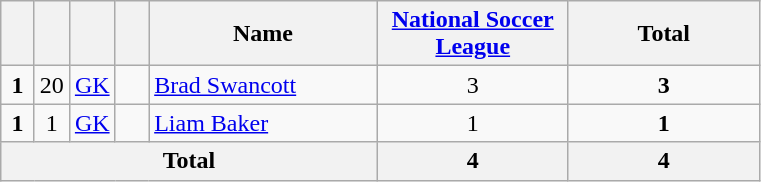<table class="wikitable" style="text-align:center">
<tr>
<th width=15></th>
<th width=15></th>
<th width=15></th>
<th width=15></th>
<th width=145>Name</th>
<th width=120><a href='#'>National Soccer League</a></th>
<th width=120>Total</th>
</tr>
<tr>
<td><strong>1</strong></td>
<td>20</td>
<td><a href='#'>GK</a></td>
<td></td>
<td align=left><a href='#'>Brad Swancott</a></td>
<td>3</td>
<td><strong>3</strong></td>
</tr>
<tr>
<td><strong>1</strong></td>
<td>1</td>
<td><a href='#'>GK</a></td>
<td></td>
<td align=left><a href='#'>Liam Baker</a></td>
<td>1</td>
<td><strong>1</strong></td>
</tr>
<tr>
<th colspan="5"><strong>Total</strong></th>
<th>4</th>
<th>4</th>
</tr>
</table>
